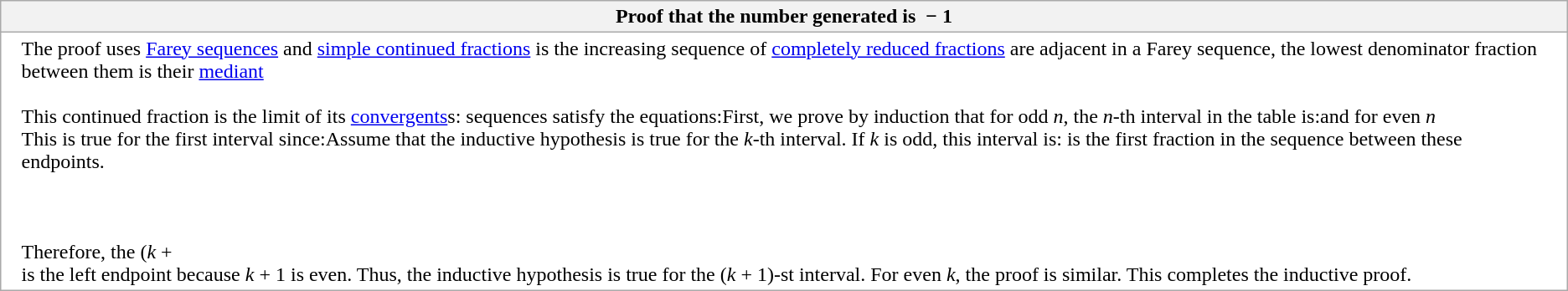<table class="wikitable collapsible collapsed">
<tr>
<th style="background: f5f5f5;"><strong>Proof that the number generated is  − 1</strong></th>
</tr>
<tr style="text-align: left; vertical-align: top; background: white">
<td style="padding-left: 1em; padding-right: 1em">The proof uses <a href='#'>Farey sequences</a> and <a href='#'>simple continued fractions</a> is the increasing sequence of <a href='#'>completely reduced fractions</a> are adjacent in a Farey sequence, the lowest denominator fraction between them is their <a href='#'>mediant</a><br><br> This continued fraction is the limit of its <a href='#'>convergents</a>s: sequences satisfy the equations:First, we prove by induction that for odd <em>n</em>, the <em>n</em>-th interval in the table is:and for even <em>n</em><br>This is true for the first interval since:Assume that the inductive hypothesis is true for the <em>k</em>-th interval. If <em>k</em> is odd, this interval is: is the first fraction in the sequence between these endpoints.<br><br><br><br>Therefore, the (<em>k</em> + <br> is the left endpoint because <em>k</em> + 1 is even. Thus, the inductive hypothesis is true for the (<em>k</em> + 1)-st interval. For even <em>k</em>, the proof is similar. This completes the inductive proof.<br></td>
</tr>
</table>
